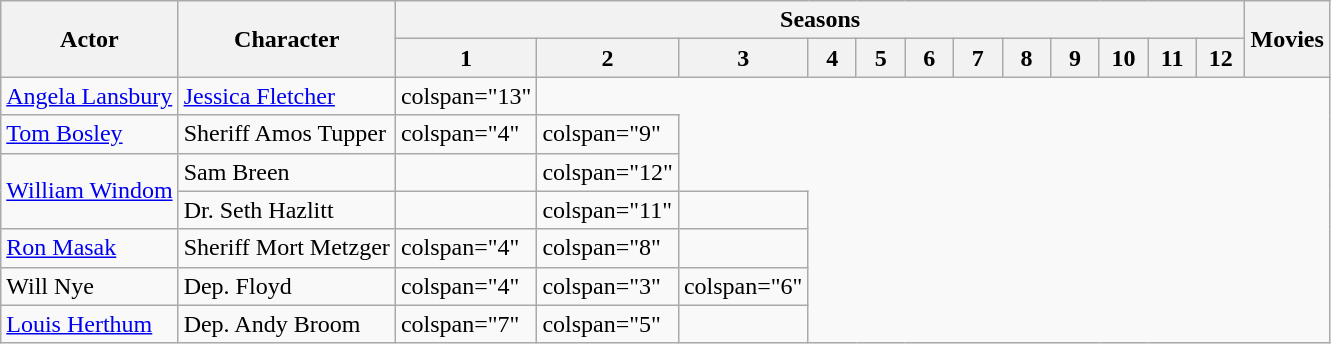<table class="wikitable">
<tr>
<th rowspan="2">Actor</th>
<th rowspan="2">Character</th>
<th colspan="12">Seasons</th>
<th rowspan="2">Movies</th>
</tr>
<tr>
<th style="width:25px;">1</th>
<th style="width:25px;">2</th>
<th style="width:25px;">3</th>
<th style="width:25px;">4</th>
<th style="width:25px;">5</th>
<th style="width:25px;">6</th>
<th style="width:25px;">7</th>
<th style="width:25px;">8</th>
<th style="width:25px;">9</th>
<th style="width:25px;">10</th>
<th style="width:25px;">11</th>
<th style="width:25px;">12</th>
</tr>
<tr>
<td><a href='#'>Angela Lansbury</a></td>
<td><a href='#'>Jessica Fletcher</a></td>
<td>colspan="13" </td>
</tr>
<tr>
<td><a href='#'>Tom Bosley</a></td>
<td>Sheriff Amos Tupper</td>
<td>colspan="4" </td>
<td>colspan="9" </td>
</tr>
<tr>
<td rowspan="2"><a href='#'>William Windom</a></td>
<td>Sam Breen</td>
<td></td>
<td>colspan="12" </td>
</tr>
<tr>
<td>Dr. Seth Hazlitt</td>
<td></td>
<td>colspan="11" </td>
<td></td>
</tr>
<tr>
<td><a href='#'>Ron Masak</a></td>
<td>Sheriff Mort Metzger</td>
<td>colspan="4" </td>
<td>colspan="8" </td>
<td></td>
</tr>
<tr>
<td>Will Nye</td>
<td>Dep. Floyd</td>
<td>colspan="4" </td>
<td>colspan="3" </td>
<td>colspan="6" </td>
</tr>
<tr>
<td><a href='#'>Louis Herthum</a></td>
<td>Dep. Andy Broom</td>
<td>colspan="7" </td>
<td>colspan="5" </td>
<td></td>
</tr>
</table>
